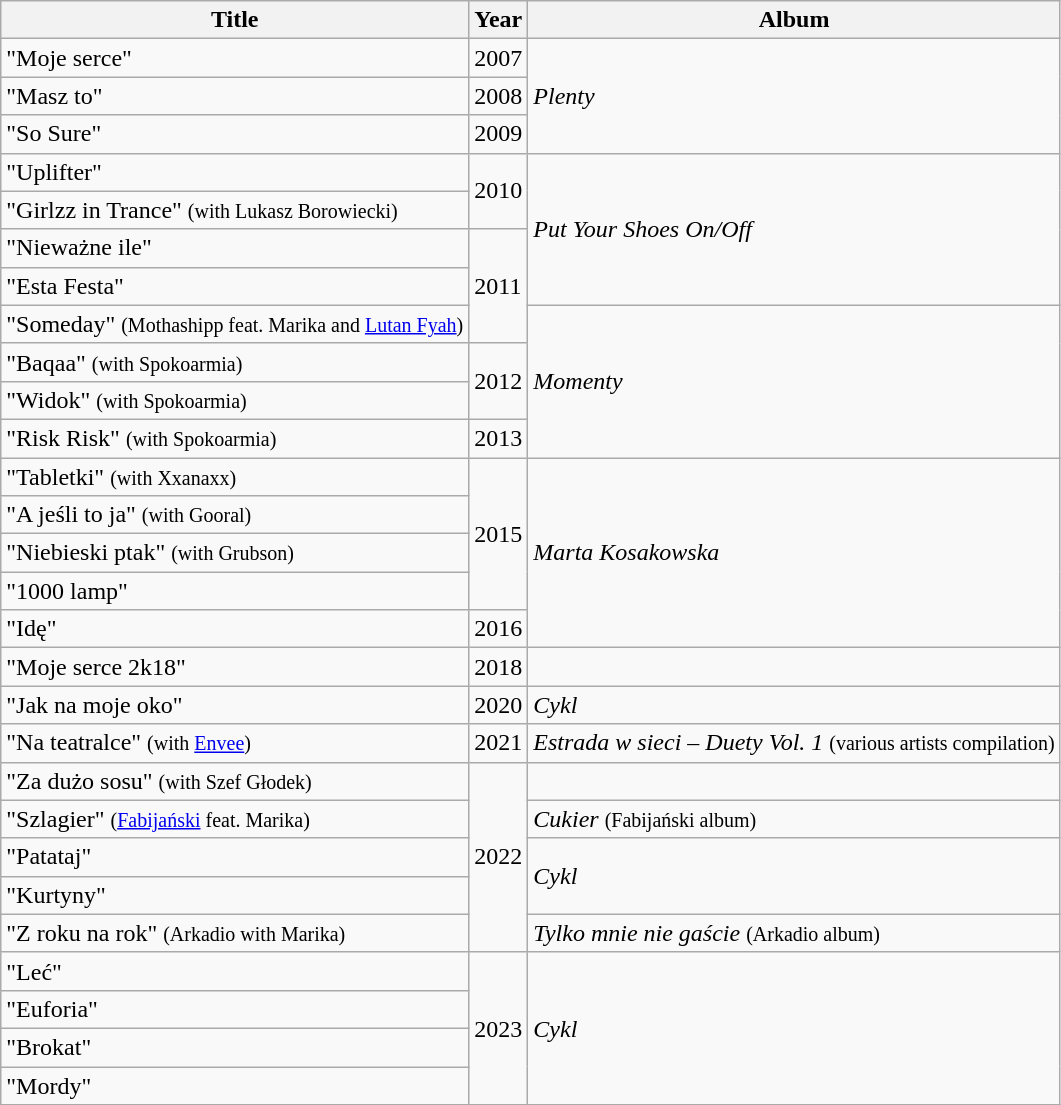<table class="wikitable">
<tr>
<th>Title</th>
<th>Year</th>
<th>Album</th>
</tr>
<tr>
<td>"Moje serce"</td>
<td rowspan="1">2007</td>
<td rowspan="3"><em>Plenty</em></td>
</tr>
<tr>
<td>"Masz to"</td>
<td rowspan="1">2008</td>
</tr>
<tr>
<td>"So Sure"</td>
<td rowspan="1">2009</td>
</tr>
<tr>
<td>"Uplifter"</td>
<td rowspan="2">2010</td>
<td rowspan="4"><em>Put Your Shoes On/Off</em></td>
</tr>
<tr>
<td>"Girlzz in Trance" <small>(with Lukasz Borowiecki)</small></td>
</tr>
<tr>
<td>"Nieważne ile"</td>
<td rowspan="3">2011</td>
</tr>
<tr>
<td>"Esta Festa"</td>
</tr>
<tr>
<td>"Someday" <small>(Mothashipp feat. Marika and <a href='#'>Lutan Fyah</a>)</small></td>
<td rowspan="4"><em>Momenty</em></td>
</tr>
<tr>
<td>"Baqaa" <small>(with Spokoarmia)</small></td>
<td rowspan="2">2012</td>
</tr>
<tr>
<td>"Widok" <small>(with Spokoarmia)</small></td>
</tr>
<tr>
<td>"Risk Risk" <small>(with Spokoarmia)</small></td>
<td rowspan="1">2013</td>
</tr>
<tr>
<td>"Tabletki" <small>(with Xxanaxx)</small></td>
<td rowspan="4">2015</td>
<td rowspan="5"><em>Marta Kosakowska</em></td>
</tr>
<tr>
<td>"A jeśli to ja" <small>(with Gooral)</small></td>
</tr>
<tr>
<td>"Niebieski ptak" <small>(with Grubson)</small></td>
</tr>
<tr>
<td>"1000 lamp"</td>
</tr>
<tr>
<td>"Idę"</td>
<td rowspan="1">2016</td>
</tr>
<tr>
<td>"Moje serce 2k18"</td>
<td rowspan="1">2018</td>
<td></td>
</tr>
<tr>
<td>"Jak na moje oko"</td>
<td rowspan="1">2020</td>
<td rowspan="1"><em>Cykl</em></td>
</tr>
<tr>
<td>"Na teatralce" <small>(with <a href='#'>Envee</a>)</small></td>
<td rowspan="1">2021</td>
<td rowspan="1"><em>Estrada w sieci – Duety Vol. 1</em> <small>(various artists compilation)</small></td>
</tr>
<tr>
<td>"Za dużo sosu" <small>(with Szef Głodek)</small></td>
<td rowspan="5">2022</td>
<td></td>
</tr>
<tr>
<td>"Szlagier" <small>(<a href='#'>Fabijański</a> feat. Marika)</small></td>
<td rowspan="1"><em>Cukier</em> <small>(Fabijański album)</small></td>
</tr>
<tr>
<td>"Patataj"</td>
<td rowspan="2"><em>Cykl</em></td>
</tr>
<tr>
<td>"Kurtyny"</td>
</tr>
<tr>
<td>"Z roku na rok" <small>(Arkadio with Marika)</small></td>
<td rowspan="1"><em>Tylko mnie nie gaście</em> <small>(Arkadio album)</small></td>
</tr>
<tr>
<td>"Leć"</td>
<td rowspan="4">2023</td>
<td rowspan="4"><em>Cykl</em></td>
</tr>
<tr>
<td>"Euforia"</td>
</tr>
<tr>
<td>"Brokat"</td>
</tr>
<tr>
<td>"Mordy"</td>
</tr>
<tr>
</tr>
</table>
